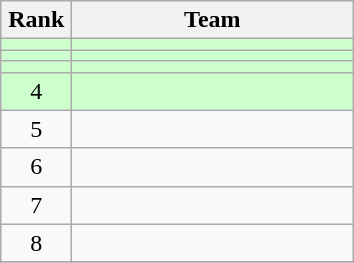<table class="wikitable" style="text-align: center;">
<tr>
<th width=40>Rank</th>
<th width=180>Team</th>
</tr>
<tr bgcolor=ccffcc>
<td></td>
<td align=left></td>
</tr>
<tr bgcolor=ccffcc>
<td></td>
<td align=left></td>
</tr>
<tr bgcolor=ccffcc>
<td></td>
<td align=left></td>
</tr>
<tr bgcolor=ccffcc>
<td>4</td>
<td align=left></td>
</tr>
<tr>
<td>5</td>
<td align=left></td>
</tr>
<tr>
<td>6</td>
<td align=left></td>
</tr>
<tr>
<td>7</td>
<td align=left></td>
</tr>
<tr>
<td>8</td>
<td align=left></td>
</tr>
<tr>
</tr>
</table>
